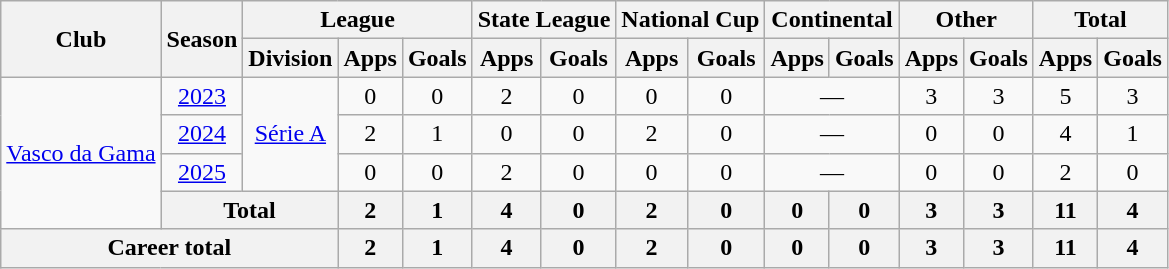<table class="wikitable" style="text-align:center">
<tr>
<th rowspan="2">Club</th>
<th rowspan="2">Season</th>
<th colspan="3">League</th>
<th colspan="2">State League</th>
<th colspan="2">National Cup</th>
<th colspan="2">Continental</th>
<th colspan="2">Other</th>
<th colspan="2">Total</th>
</tr>
<tr>
<th>Division</th>
<th>Apps</th>
<th>Goals</th>
<th>Apps</th>
<th>Goals</th>
<th>Apps</th>
<th>Goals</th>
<th>Apps</th>
<th>Goals</th>
<th>Apps</th>
<th>Goals</th>
<th>Apps</th>
<th>Goals</th>
</tr>
<tr>
<td rowspan=4><a href='#'>Vasco da Gama</a></td>
<td><a href='#'>2023</a></td>
<td rowspan=3><a href='#'>Série A</a></td>
<td>0</td>
<td>0</td>
<td>2</td>
<td>0</td>
<td>0</td>
<td>0</td>
<td colspan=2>—</td>
<td>3</td>
<td>3</td>
<td>5</td>
<td>3</td>
</tr>
<tr>
<td><a href='#'>2024</a></td>
<td>2</td>
<td>1</td>
<td>0</td>
<td>0</td>
<td>2</td>
<td>0</td>
<td colspan=2>—</td>
<td>0</td>
<td>0</td>
<td>4</td>
<td>1</td>
</tr>
<tr>
<td><a href='#'>2025</a></td>
<td>0</td>
<td>0</td>
<td>2</td>
<td>0</td>
<td>0</td>
<td>0</td>
<td colspan=2>—</td>
<td>0</td>
<td>0</td>
<td>2</td>
<td>0</td>
</tr>
<tr>
<th colspan="2">Total</th>
<th>2</th>
<th>1</th>
<th>4</th>
<th>0</th>
<th>2</th>
<th>0</th>
<th>0</th>
<th>0</th>
<th>3</th>
<th>3</th>
<th>11</th>
<th>4</th>
</tr>
<tr>
<th colspan=3><strong>Career total</strong></th>
<th>2</th>
<th>1</th>
<th>4</th>
<th>0</th>
<th>2</th>
<th>0</th>
<th>0</th>
<th>0</th>
<th>3</th>
<th>3</th>
<th>11</th>
<th>4</th>
</tr>
</table>
